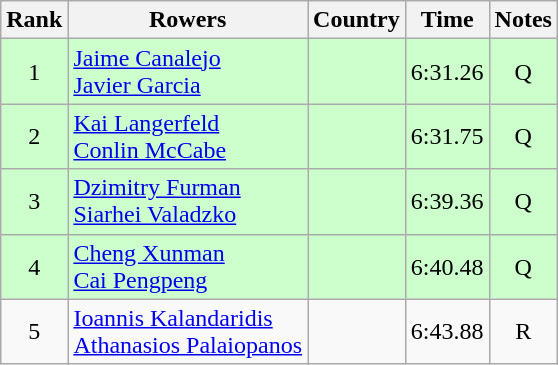<table class="wikitable" style="text-align:center">
<tr>
<th>Rank</th>
<th>Rowers</th>
<th>Country</th>
<th>Time</th>
<th>Notes</th>
</tr>
<tr bgcolor=ccffcc>
<td>1</td>
<td align="left"><a href='#'>Jaime Canalejo</a><br><a href='#'>Javier Garcia</a></td>
<td align="left"></td>
<td>6:31.26</td>
<td>Q</td>
</tr>
<tr bgcolor=ccffcc>
<td>2</td>
<td align="left"><a href='#'>Kai Langerfeld</a><br><a href='#'>Conlin McCabe</a></td>
<td align="left"></td>
<td>6:31.75</td>
<td>Q</td>
</tr>
<tr bgcolor=ccffcc>
<td>3</td>
<td align="left"><a href='#'>Dzimitry Furman</a><br><a href='#'>Siarhei Valadzko</a></td>
<td align="left"></td>
<td>6:39.36</td>
<td>Q</td>
</tr>
<tr bgcolor=ccffcc>
<td>4</td>
<td align="left"><a href='#'>Cheng Xunman</a><br><a href='#'>Cai Pengpeng</a></td>
<td align="left"></td>
<td>6:40.48</td>
<td>Q</td>
</tr>
<tr>
<td>5</td>
<td align="left"><a href='#'>Ioannis Kalandaridis</a><br><a href='#'>Athanasios Palaiopanos</a></td>
<td align="left"></td>
<td>6:43.88</td>
<td>R</td>
</tr>
</table>
